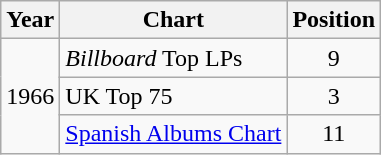<table class="wikitable">
<tr>
<th>Year</th>
<th>Chart</th>
<th>Position</th>
</tr>
<tr>
<td rowspan="3">1966</td>
<td><em>Billboard</em> Top LPs</td>
<td style="text-align:center;">9</td>
</tr>
<tr>
<td>UK Top 75</td>
<td style="text-align:center;">3</td>
</tr>
<tr>
<td><a href='#'>Spanish Albums Chart</a></td>
<td style="text-align:center;">11</td>
</tr>
</table>
